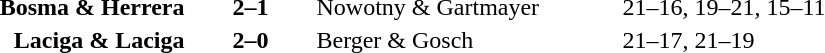<table>
<tr>
<th width=200></th>
<th width=80></th>
<th width=200></th>
<th width=220></th>
</tr>
<tr>
<td align=right><strong>Bosma & Herrera</strong></td>
<td align=center><strong>2–1</strong></td>
<td align=left>Nowotny & Gartmayer</td>
<td>21–16, 19–21, 15–11</td>
</tr>
<tr>
<td align=right><strong>Laciga & Laciga</strong></td>
<td align=center><strong>2–0</strong></td>
<td align=left>Berger & Gosch</td>
<td>21–17, 21–19</td>
</tr>
</table>
